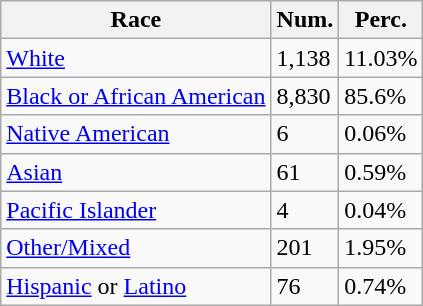<table class="wikitable">
<tr>
<th>Race</th>
<th>Num.</th>
<th>Perc.</th>
</tr>
<tr>
<td><a href='#'>White</a></td>
<td>1,138</td>
<td>11.03%</td>
</tr>
<tr>
<td><a href='#'>Black or African American</a></td>
<td>8,830</td>
<td>85.6%</td>
</tr>
<tr>
<td><a href='#'>Native American</a></td>
<td>6</td>
<td>0.06%</td>
</tr>
<tr>
<td><a href='#'>Asian</a></td>
<td>61</td>
<td>0.59%</td>
</tr>
<tr>
<td><a href='#'>Pacific Islander</a></td>
<td>4</td>
<td>0.04%</td>
</tr>
<tr>
<td><a href='#'>Other/Mixed</a></td>
<td>201</td>
<td>1.95%</td>
</tr>
<tr>
<td><a href='#'>Hispanic</a> or <a href='#'>Latino</a></td>
<td>76</td>
<td>0.74%</td>
</tr>
</table>
